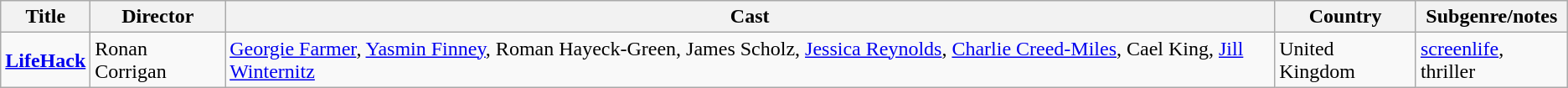<table class="wikitable">
<tr>
<th>Title</th>
<th>Director</th>
<th>Cast</th>
<th>Country</th>
<th>Subgenre/notes</th>
</tr>
<tr>
<td><strong><a href='#'>LifeHack</a></strong></td>
<td>Ronan Corrigan</td>
<td><a href='#'>Georgie Farmer</a>, <a href='#'>Yasmin Finney</a>, Roman Hayeck-Green, James Scholz, <a href='#'>Jessica Reynolds</a>, <a href='#'>Charlie Creed-Miles</a>, Cael King, <a href='#'>Jill Winternitz</a></td>
<td>United Kingdom</td>
<td><a href='#'>screenlife</a>, thriller</td>
</tr>
</table>
